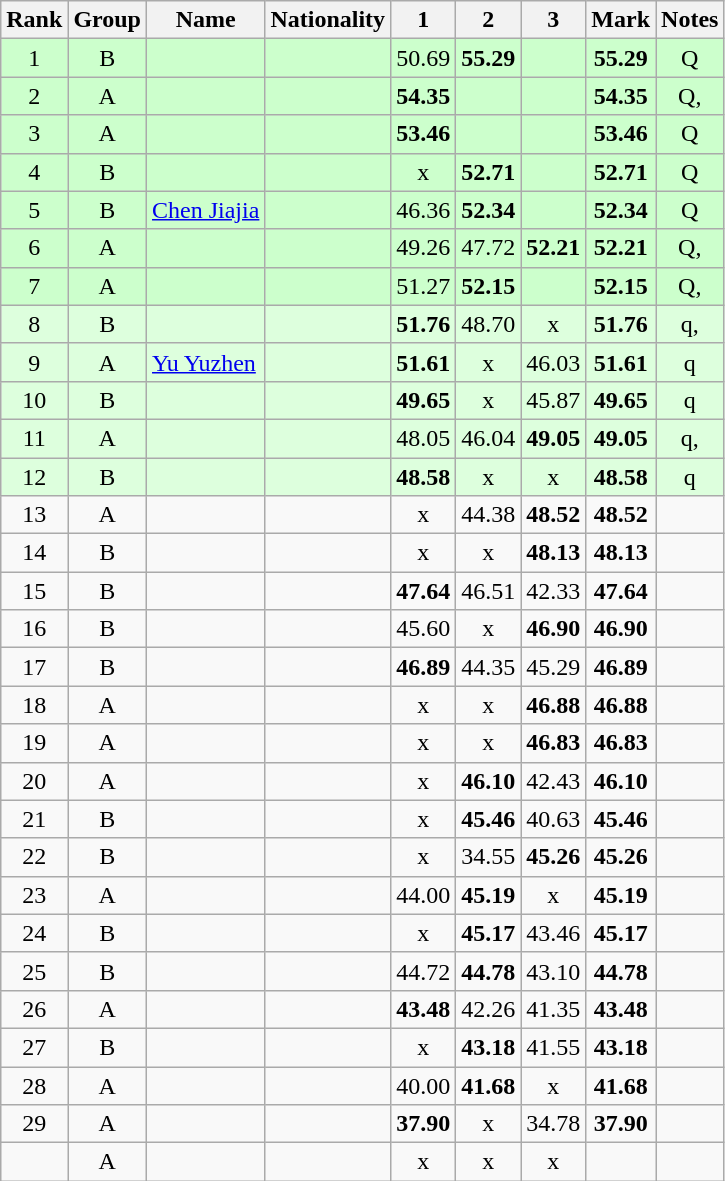<table class="wikitable sortable" style="text-align:center">
<tr>
<th>Rank</th>
<th>Group</th>
<th>Name</th>
<th>Nationality</th>
<th>1</th>
<th>2</th>
<th>3</th>
<th>Mark</th>
<th>Notes</th>
</tr>
<tr bgcolor=ccffcc>
<td>1</td>
<td>B</td>
<td align=left></td>
<td align=left></td>
<td>50.69</td>
<td><strong>55.29</strong></td>
<td></td>
<td><strong>55.29</strong></td>
<td>Q</td>
</tr>
<tr bgcolor=ccffcc>
<td>2</td>
<td>A</td>
<td align=left></td>
<td align=left></td>
<td><strong>54.35</strong></td>
<td></td>
<td></td>
<td><strong>54.35</strong></td>
<td>Q, </td>
</tr>
<tr bgcolor=ccffcc>
<td>3</td>
<td>A</td>
<td align=left></td>
<td align=left></td>
<td><strong>53.46</strong></td>
<td></td>
<td></td>
<td><strong>53.46</strong></td>
<td>Q</td>
</tr>
<tr bgcolor=ccffcc>
<td>4</td>
<td>B</td>
<td align=left></td>
<td align=left></td>
<td>x</td>
<td><strong>52.71</strong></td>
<td></td>
<td><strong>52.71</strong></td>
<td>Q</td>
</tr>
<tr bgcolor=ccffcc>
<td>5</td>
<td>B</td>
<td align=left><a href='#'>Chen Jiajia</a></td>
<td align=left></td>
<td>46.36</td>
<td><strong>52.34</strong></td>
<td></td>
<td><strong>52.34</strong></td>
<td>Q</td>
</tr>
<tr bgcolor=ccffcc>
<td>6</td>
<td>A</td>
<td align=left></td>
<td align=left></td>
<td>49.26</td>
<td>47.72</td>
<td><strong>52.21</strong></td>
<td><strong>52.21</strong></td>
<td>Q, </td>
</tr>
<tr bgcolor=ccffcc>
<td>7</td>
<td>A</td>
<td align=left></td>
<td align=left></td>
<td>51.27</td>
<td><strong>52.15</strong></td>
<td></td>
<td><strong>52.15</strong></td>
<td>Q, </td>
</tr>
<tr bgcolor=ddffdd>
<td>8</td>
<td>B</td>
<td align=left></td>
<td align=left></td>
<td><strong>51.76</strong></td>
<td>48.70</td>
<td>x</td>
<td><strong>51.76</strong></td>
<td>q, </td>
</tr>
<tr bgcolor=ddffdd>
<td>9</td>
<td>A</td>
<td align=left><a href='#'>Yu Yuzhen</a></td>
<td align=left></td>
<td><strong>51.61</strong></td>
<td>x</td>
<td>46.03</td>
<td><strong>51.61</strong></td>
<td>q</td>
</tr>
<tr bgcolor=ddffdd>
<td>10</td>
<td>B</td>
<td align=left></td>
<td align=left></td>
<td><strong>49.65</strong></td>
<td>x</td>
<td>45.87</td>
<td><strong>49.65</strong></td>
<td>q</td>
</tr>
<tr bgcolor=ddffdd>
<td>11</td>
<td>A</td>
<td align=left></td>
<td align=left></td>
<td>48.05</td>
<td>46.04</td>
<td><strong>49.05</strong></td>
<td><strong>49.05</strong></td>
<td>q, </td>
</tr>
<tr bgcolor=ddffdd>
<td>12</td>
<td>B</td>
<td align=left></td>
<td align=left></td>
<td><strong>48.58</strong></td>
<td>x</td>
<td>x</td>
<td><strong>48.58</strong></td>
<td>q</td>
</tr>
<tr>
<td>13</td>
<td>A</td>
<td align=left></td>
<td align=left></td>
<td>x</td>
<td>44.38</td>
<td><strong>48.52</strong></td>
<td><strong>48.52</strong></td>
<td></td>
</tr>
<tr>
<td>14</td>
<td>B</td>
<td align=left></td>
<td align=left></td>
<td>x</td>
<td>x</td>
<td><strong>48.13</strong></td>
<td><strong>48.13</strong></td>
<td></td>
</tr>
<tr>
<td>15</td>
<td>B</td>
<td align=left></td>
<td align=left></td>
<td><strong>47.64</strong></td>
<td>46.51</td>
<td>42.33</td>
<td><strong>47.64</strong></td>
<td></td>
</tr>
<tr>
<td>16</td>
<td>B</td>
<td align=left></td>
<td align=left></td>
<td>45.60</td>
<td>x</td>
<td><strong>46.90</strong></td>
<td><strong>46.90</strong></td>
<td></td>
</tr>
<tr>
<td>17</td>
<td>B</td>
<td align=left></td>
<td align=left></td>
<td><strong>46.89</strong></td>
<td>44.35</td>
<td>45.29</td>
<td><strong>46.89</strong></td>
<td></td>
</tr>
<tr>
<td>18</td>
<td>A</td>
<td align=left></td>
<td align=left></td>
<td>x</td>
<td>x</td>
<td><strong>46.88</strong></td>
<td><strong>46.88</strong></td>
<td></td>
</tr>
<tr>
<td>19</td>
<td>A</td>
<td align=left></td>
<td align=left></td>
<td>x</td>
<td>x</td>
<td><strong>46.83</strong></td>
<td><strong>46.83</strong></td>
<td></td>
</tr>
<tr>
<td>20</td>
<td>A</td>
<td align=left></td>
<td align=left></td>
<td>x</td>
<td><strong>46.10</strong></td>
<td>42.43</td>
<td><strong>46.10</strong></td>
<td></td>
</tr>
<tr>
<td>21</td>
<td>B</td>
<td align=left></td>
<td align=left></td>
<td>x</td>
<td><strong>45.46</strong></td>
<td>40.63</td>
<td><strong>45.46</strong></td>
<td></td>
</tr>
<tr>
<td>22</td>
<td>B</td>
<td align=left></td>
<td align=left></td>
<td>x</td>
<td>34.55</td>
<td><strong>45.26</strong></td>
<td><strong>45.26</strong></td>
<td></td>
</tr>
<tr>
<td>23</td>
<td>A</td>
<td align=left></td>
<td align=left></td>
<td>44.00</td>
<td><strong>45.19</strong></td>
<td>x</td>
<td><strong>45.19</strong></td>
<td></td>
</tr>
<tr>
<td>24</td>
<td>B</td>
<td align=left></td>
<td align=left></td>
<td>x</td>
<td><strong>45.17</strong></td>
<td>43.46</td>
<td><strong>45.17</strong></td>
<td></td>
</tr>
<tr>
<td>25</td>
<td>B</td>
<td align=left></td>
<td align=left></td>
<td>44.72</td>
<td><strong>44.78</strong></td>
<td>43.10</td>
<td><strong>44.78</strong></td>
<td></td>
</tr>
<tr>
<td>26</td>
<td>A</td>
<td align=left></td>
<td align=left></td>
<td><strong>43.48</strong></td>
<td>42.26</td>
<td>41.35</td>
<td><strong>43.48</strong></td>
<td></td>
</tr>
<tr>
<td>27</td>
<td>B</td>
<td align=left></td>
<td align=left></td>
<td>x</td>
<td><strong>43.18</strong></td>
<td>41.55</td>
<td><strong>43.18</strong></td>
<td></td>
</tr>
<tr>
<td>28</td>
<td>A</td>
<td align=left></td>
<td align=left></td>
<td>40.00</td>
<td><strong>41.68</strong></td>
<td>x</td>
<td><strong>41.68</strong></td>
<td></td>
</tr>
<tr>
<td>29</td>
<td>A</td>
<td align=left></td>
<td align=left></td>
<td><strong>37.90</strong></td>
<td>x</td>
<td>34.78</td>
<td><strong>37.90</strong></td>
<td></td>
</tr>
<tr>
<td></td>
<td>A</td>
<td align=left></td>
<td align=left></td>
<td>x</td>
<td>x</td>
<td>x</td>
<td><strong></strong></td>
<td></td>
</tr>
</table>
